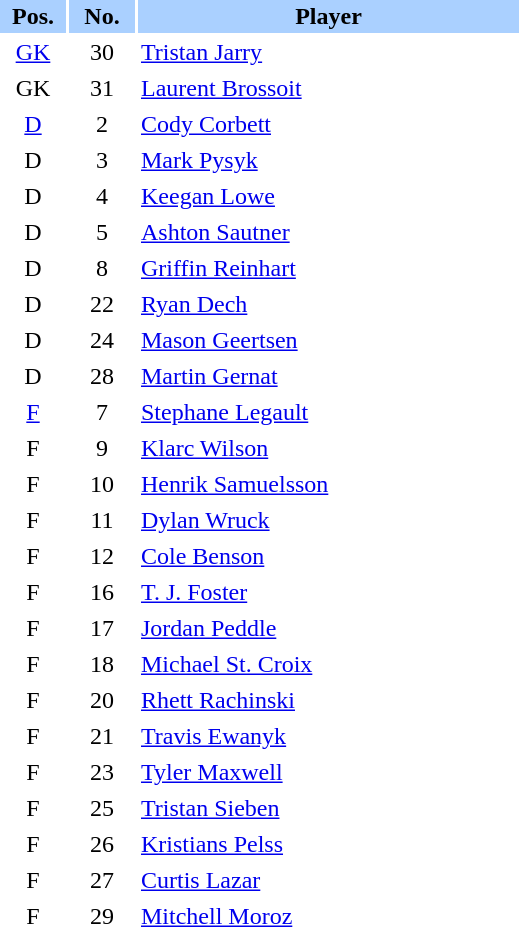<table border="0" cellspacing="2" cellpadding="2">
<tr bgcolor=AAD0FF>
<th width=40>Pos.</th>
<th width=40>No.</th>
<th width=250>Player</th>
</tr>
<tr>
<td style="text-align:center;"><a href='#'>GK</a></td>
<td style="text-align:center;">30</td>
<td><a href='#'>Tristan Jarry</a></td>
</tr>
<tr>
<td style="text-align:center;">GK</td>
<td style="text-align:center;">31</td>
<td><a href='#'>Laurent Brossoit</a></td>
</tr>
<tr>
<td style="text-align:center;"><a href='#'>D</a></td>
<td style="text-align:center;">2</td>
<td><a href='#'>Cody Corbett</a></td>
</tr>
<tr>
<td style="text-align:center;">D</td>
<td style="text-align:center;">3</td>
<td><a href='#'>Mark Pysyk</a></td>
</tr>
<tr>
<td style="text-align:center;">D</td>
<td style="text-align:center;">4</td>
<td><a href='#'>Keegan Lowe</a></td>
</tr>
<tr>
<td style="text-align:center;">D</td>
<td style="text-align:center;">5</td>
<td><a href='#'>Ashton Sautner</a></td>
</tr>
<tr>
<td style="text-align:center;">D</td>
<td style="text-align:center;">8</td>
<td><a href='#'>Griffin Reinhart</a></td>
</tr>
<tr>
<td style="text-align:center;">D</td>
<td style="text-align:center;">22</td>
<td><a href='#'>Ryan Dech</a></td>
</tr>
<tr>
<td style="text-align:center;">D</td>
<td style="text-align:center;">24</td>
<td><a href='#'>Mason Geertsen</a></td>
</tr>
<tr>
<td style="text-align:center;">D</td>
<td style="text-align:center;">28</td>
<td><a href='#'>Martin Gernat</a></td>
</tr>
<tr>
<td style="text-align:center;"><a href='#'>F</a></td>
<td style="text-align:center;">7</td>
<td><a href='#'>Stephane Legault</a></td>
</tr>
<tr>
<td style="text-align:center;">F</td>
<td style="text-align:center;">9</td>
<td><a href='#'>Klarc Wilson</a></td>
</tr>
<tr>
<td style="text-align:center;">F</td>
<td style="text-align:center;">10</td>
<td><a href='#'>Henrik Samuelsson</a></td>
</tr>
<tr>
<td style="text-align:center;">F</td>
<td style="text-align:center;">11</td>
<td><a href='#'>Dylan Wruck</a></td>
</tr>
<tr>
<td style="text-align:center;">F</td>
<td style="text-align:center;">12</td>
<td><a href='#'>Cole Benson</a></td>
</tr>
<tr>
<td style="text-align:center;">F</td>
<td style="text-align:center;">16</td>
<td><a href='#'>T. J. Foster</a></td>
</tr>
<tr>
<td style="text-align:center;">F</td>
<td style="text-align:center;">17</td>
<td><a href='#'>Jordan Peddle</a></td>
</tr>
<tr>
<td style="text-align:center;">F</td>
<td style="text-align:center;">18</td>
<td><a href='#'>Michael St. Croix</a></td>
</tr>
<tr>
<td style="text-align:center;">F</td>
<td style="text-align:center;">20</td>
<td><a href='#'>Rhett Rachinski</a></td>
</tr>
<tr>
<td style="text-align:center;">F</td>
<td style="text-align:center;">21</td>
<td><a href='#'>Travis Ewanyk</a></td>
</tr>
<tr>
<td style="text-align:center;">F</td>
<td style="text-align:center;">23</td>
<td><a href='#'>Tyler Maxwell</a></td>
</tr>
<tr>
<td style="text-align:center;">F</td>
<td style="text-align:center;">25</td>
<td><a href='#'>Tristan Sieben</a></td>
</tr>
<tr>
<td style="text-align:center;">F</td>
<td style="text-align:center;">26</td>
<td><a href='#'>Kristians Pelss</a></td>
</tr>
<tr>
<td style="text-align:center;">F</td>
<td style="text-align:center;">27</td>
<td><a href='#'>Curtis Lazar</a></td>
</tr>
<tr>
<td style="text-align:center;">F</td>
<td style="text-align:center;">29</td>
<td><a href='#'>Mitchell Moroz</a></td>
</tr>
</table>
